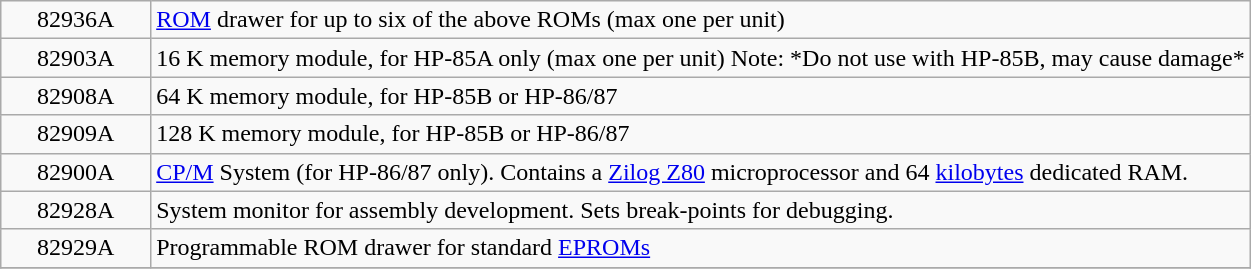<table class=wikitable>
<tr>
<td width="12%" style="text-align:center; white-space:nowrap;">82936A</td>
<td><a href='#'>ROM</a> drawer for up to six of the above ROMs (max one per unit)</td>
</tr>
<tr>
<td style="text-align:center; white-space:nowrap;">82903A</td>
<td>16 K memory module, for HP-85A only (max one per unit) Note: *Do not use with HP-85B, may cause damage*</td>
</tr>
<tr>
<td style="text-align:center; white-space:nowrap;">82908A</td>
<td>64 K memory module, for HP-85B or HP-86/87</td>
</tr>
<tr>
<td style="text-align:center; white-space:nowrap;">82909A</td>
<td>128 K memory module, for HP-85B or HP-86/87</td>
</tr>
<tr>
<td style="text-align:center; white-space:nowrap;">82900A</td>
<td><a href='#'>CP/M</a> System (for HP-86/87 only).  Contains a <a href='#'>Zilog Z80</a> microprocessor and 64 <a href='#'>kilobytes</a> dedicated RAM.</td>
</tr>
<tr>
<td style="text-align:center; white-space:nowrap;">82928A</td>
<td>System monitor for assembly development. Sets break-points for debugging.</td>
</tr>
<tr>
<td style="text-align:center; white-space:nowrap;">82929A</td>
<td>Programmable ROM drawer for standard <a href='#'>EPROMs</a></td>
</tr>
<tr>
</tr>
</table>
